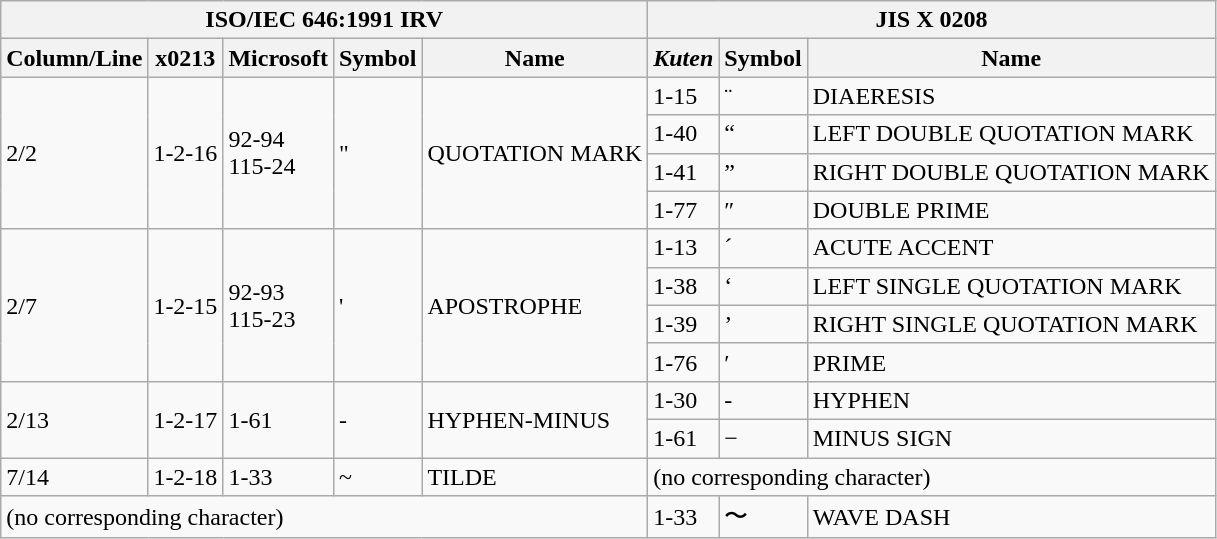<table class="wikitable">
<tr>
<th colspan="5">ISO/IEC 646:1991 IRV</th>
<th colspan="3">JIS X 0208</th>
</tr>
<tr>
<th>Column/Line</th>
<th>x0213</th>
<th>Microsoft</th>
<th>Symbol</th>
<th>Name</th>
<th><em>Kuten</em></th>
<th>Symbol</th>
<th>Name</th>
</tr>
<tr>
<td rowspan="4">2/2</td>
<td rowspan="4">1-2-16</td>
<td rowspan="4">92-94<br>115-24</td>
<td rowspan="4">"</td>
<td rowspan="4">QUOTATION MARK</td>
<td>1-15</td>
<td lang="ja">¨</td>
<td>DIAERESIS</td>
</tr>
<tr>
<td>1-40</td>
<td lang="ja">“</td>
<td>LEFT DOUBLE QUOTATION MARK</td>
</tr>
<tr>
<td>1-41</td>
<td lang="ja">”</td>
<td>RIGHT DOUBLE QUOTATION MARK</td>
</tr>
<tr>
<td>1-77</td>
<td lang="ja">″</td>
<td>DOUBLE PRIME</td>
</tr>
<tr>
<td rowspan="4">2/7</td>
<td rowspan="4">1-2-15</td>
<td rowspan="4">92-93<br>115-23</td>
<td rowspan="4">'</td>
<td rowspan="4">APOSTROPHE</td>
<td>1-13</td>
<td lang="ja">´</td>
<td>ACUTE ACCENT</td>
</tr>
<tr>
<td>1-38</td>
<td lang="ja">‘</td>
<td>LEFT SINGLE QUOTATION MARK</td>
</tr>
<tr>
<td>1-39</td>
<td lang="ja">’</td>
<td>RIGHT SINGLE QUOTATION MARK</td>
</tr>
<tr>
<td>1-76</td>
<td lang="ja">′</td>
<td>PRIME</td>
</tr>
<tr>
<td rowspan="2">2/13</td>
<td rowspan="2">1-2-17</td>
<td rowspan="2">1-61</td>
<td rowspan="2">-</td>
<td rowspan="2">HYPHEN-MINUS</td>
<td>1-30</td>
<td lang="ja">‐</td>
<td>HYPHEN</td>
</tr>
<tr>
<td>1-61</td>
<td lang="ja">−</td>
<td>MINUS SIGN</td>
</tr>
<tr>
<td>7/14</td>
<td>1-2-18</td>
<td>1-33</td>
<td>~</td>
<td>TILDE</td>
<td colspan="3">(no corresponding character)</td>
</tr>
<tr>
<td colspan="5">(no corresponding character)</td>
<td>1-33</td>
<td lang="ja">〜</td>
<td>WAVE DASH</td>
</tr>
</table>
